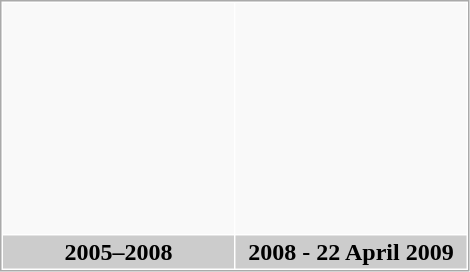<table border="0" cellpadding="2" cellspacing="1" style="border:1px solid #aaa">
<tr align=center>
<th height="150px" bgcolor="#F9F9F9"></th>
<th height="150px" bgcolor="#F9F9F9"></th>
</tr>
<tr>
<th width="150px" colspan="1" bgcolor="#CCCCCC">2005–2008</th>
<th width="150px" colspan="1" bgcolor="#CCCCCC">2008 - 22 April 2009</th>
</tr>
</table>
